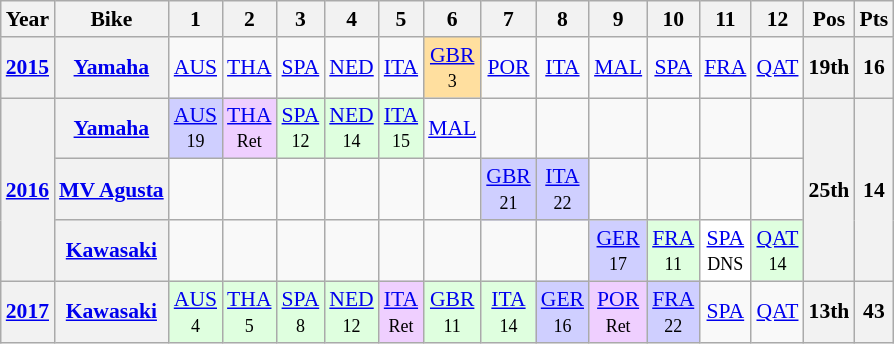<table class="wikitable" style="text-align:center; font-size:90%">
<tr>
<th>Year</th>
<th>Bike</th>
<th>1</th>
<th>2</th>
<th>3</th>
<th>4</th>
<th>5</th>
<th>6</th>
<th>7</th>
<th>8</th>
<th>9</th>
<th>10</th>
<th>11</th>
<th>12</th>
<th>Pos</th>
<th>Pts</th>
</tr>
<tr>
<th><a href='#'>2015</a></th>
<th><a href='#'>Yamaha</a></th>
<td><a href='#'>AUS</a></td>
<td><a href='#'>THA</a></td>
<td><a href='#'>SPA</a></td>
<td><a href='#'>NED</a></td>
<td><a href='#'>ITA</a></td>
<td style="background:#FFDF9F;"><a href='#'>GBR</a><br><small>3</small></td>
<td><a href='#'>POR</a></td>
<td><a href='#'>ITA</a></td>
<td><a href='#'>MAL</a></td>
<td><a href='#'>SPA</a></td>
<td><a href='#'>FRA</a></td>
<td><a href='#'>QAT</a></td>
<th>19th</th>
<th>16</th>
</tr>
<tr>
<th rowspan=3><a href='#'>2016</a></th>
<th><a href='#'>Yamaha</a></th>
<td style="background:#CFCFFF;"><a href='#'>AUS</a><br><small>19</small></td>
<td style="background:#efcfff;"><a href='#'>THA</a><br><small>Ret</small></td>
<td style="background:#dfffdf;"><a href='#'>SPA</a><br><small>12</small></td>
<td style="background:#dfffdf;"><a href='#'>NED</a><br><small>14</small></td>
<td style="background:#dfffdf;"><a href='#'>ITA</a><br><small>15</small></td>
<td><a href='#'>MAL</a></td>
<td></td>
<td></td>
<td></td>
<td></td>
<td></td>
<td></td>
<th rowspan=3>25th</th>
<th rowspan=3>14</th>
</tr>
<tr>
<th><a href='#'>MV Agusta</a></th>
<td></td>
<td></td>
<td></td>
<td></td>
<td></td>
<td></td>
<td style="background:#CFCFFF;"><a href='#'>GBR</a><br><small>21</small></td>
<td style="background:#CFCFFF;"><a href='#'>ITA</a><br><small>22</small></td>
<td></td>
<td></td>
<td></td>
<td></td>
</tr>
<tr>
<th><a href='#'>Kawasaki</a></th>
<td></td>
<td></td>
<td></td>
<td></td>
<td></td>
<td></td>
<td></td>
<td></td>
<td style="background:#CFCFFF;"><a href='#'>GER</a><br><small>17</small></td>
<td style="background:#dfffdf;"><a href='#'>FRA</a><br><small>11</small></td>
<td style="background:#ffffff;"><a href='#'>SPA</a><br><small>DNS</small></td>
<td style="background:#dfffdf;"><a href='#'>QAT</a><br><small>14</small></td>
</tr>
<tr>
<th><a href='#'>2017</a></th>
<th><a href='#'>Kawasaki</a></th>
<td style="background:#dfffdf;"><a href='#'>AUS</a><br><small>4</small></td>
<td style="background:#dfffdf;"><a href='#'>THA</a><br><small>5</small></td>
<td style="background:#dfffdf;"><a href='#'>SPA</a><br><small>8</small></td>
<td style="background:#dfffdf;"><a href='#'>NED</a><br><small>12</small></td>
<td style="background:#efcfff;"><a href='#'>ITA</a><br><small>Ret</small></td>
<td style="background:#dfffdf;"><a href='#'>GBR</a><br><small>11</small></td>
<td style="background:#dfffdf;"><a href='#'>ITA</a><br><small>14</small></td>
<td style="background:#CFCFFF;"><a href='#'>GER</a><br><small>16</small></td>
<td style="background:#efcfff;"><a href='#'>POR</a><br><small>Ret</small></td>
<td style="background:#CFCFFF;"><a href='#'>FRA</a><br><small>22</small></td>
<td><a href='#'>SPA</a><br><small></small></td>
<td><a href='#'>QAT</a><br><small></small></td>
<th>13th</th>
<th>43</th>
</tr>
</table>
